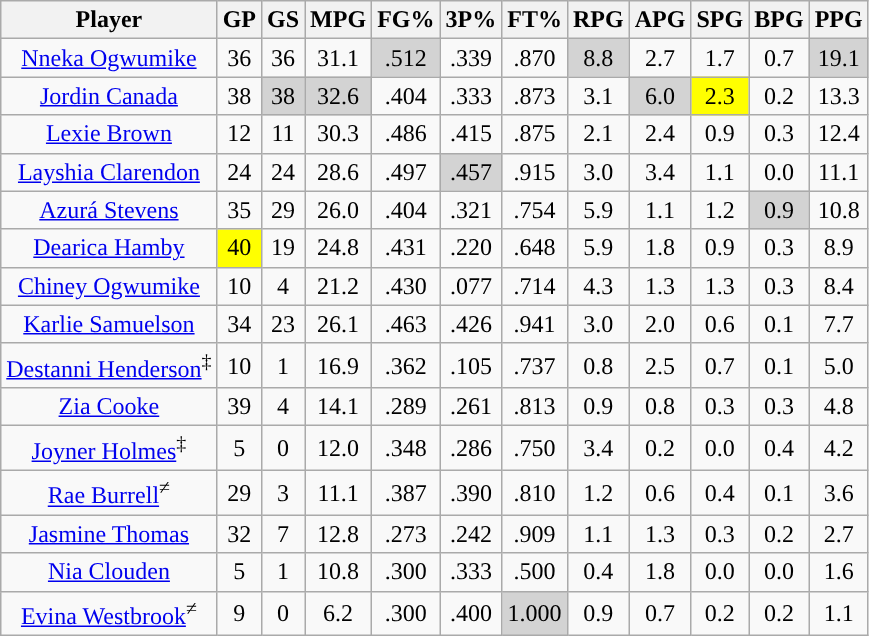<table class="wikitable sortable" style="text-align:center;">
<tr>
<th>Player</th>
<th>GP</th>
<th>GS</th>
<th>MPG</th>
<th>FG%</th>
<th>3P%</th>
<th>FT%</th>
<th>RPG</th>
<th>APG</th>
<th>SPG</th>
<th>BPG</th>
<th>PPG</th>
</tr>
<tr>
<td><a href='#'>Nneka Ogwumike</a></td>
<td>36</td>
<td>36</td>
<td>31.1</td>
<td style="background:#D3D3D3;">.512</td>
<td>.339</td>
<td>.870</td>
<td style="background:#D3D3D3;">8.8</td>
<td>2.7</td>
<td>1.7</td>
<td>0.7</td>
<td style="background:#D3D3D3;">19.1</td>
</tr>
<tr>
<td><a href='#'>Jordin Canada</a></td>
<td>38</td>
<td style="background:#D3D3D3;">38</td>
<td style="background:#D3D3D3;">32.6</td>
<td>.404</td>
<td>.333</td>
<td>.873</td>
<td>3.1</td>
<td style="background:#D3D3D3;">6.0</td>
<td style="background:yellow;">2.3</td>
<td>0.2</td>
<td>13.3</td>
</tr>
<tr>
<td><a href='#'>Lexie Brown</a></td>
<td>12</td>
<td>11</td>
<td>30.3</td>
<td>.486</td>
<td>.415</td>
<td>.875</td>
<td>2.1</td>
<td>2.4</td>
<td>0.9</td>
<td>0.3</td>
<td>12.4</td>
</tr>
<tr>
<td><a href='#'>Layshia Clarendon</a></td>
<td>24</td>
<td>24</td>
<td>28.6</td>
<td>.497</td>
<td style="background:#D3D3D3;">.457</td>
<td>.915</td>
<td>3.0</td>
<td>3.4</td>
<td>1.1</td>
<td>0.0</td>
<td>11.1</td>
</tr>
<tr>
<td><a href='#'>Azurá Stevens</a></td>
<td>35</td>
<td>29</td>
<td>26.0</td>
<td>.404</td>
<td>.321</td>
<td>.754</td>
<td>5.9</td>
<td>1.1</td>
<td>1.2</td>
<td style="background:#D3D3D3;">0.9</td>
<td>10.8</td>
</tr>
<tr>
<td><a href='#'>Dearica Hamby</a></td>
<td style="background:yellow;">40</td>
<td>19</td>
<td>24.8</td>
<td>.431</td>
<td>.220</td>
<td>.648</td>
<td>5.9</td>
<td>1.8</td>
<td>0.9</td>
<td>0.3</td>
<td>8.9</td>
</tr>
<tr>
<td><a href='#'>Chiney Ogwumike</a></td>
<td>10</td>
<td>4</td>
<td>21.2</td>
<td>.430</td>
<td>.077</td>
<td>.714</td>
<td>4.3</td>
<td>1.3</td>
<td>1.3</td>
<td>0.3</td>
<td>8.4</td>
</tr>
<tr>
<td><a href='#'>Karlie Samuelson</a></td>
<td>34</td>
<td>23</td>
<td>26.1</td>
<td>.463</td>
<td>.426</td>
<td>.941</td>
<td>3.0</td>
<td>2.0</td>
<td>0.6</td>
<td>0.1</td>
<td>7.7</td>
</tr>
<tr>
<td><a href='#'>Destanni Henderson</a><sup>‡</sup></td>
<td>10</td>
<td>1</td>
<td>16.9</td>
<td>.362</td>
<td>.105</td>
<td>.737</td>
<td>0.8</td>
<td>2.5</td>
<td>0.7</td>
<td>0.1</td>
<td>5.0</td>
</tr>
<tr>
<td><a href='#'>Zia Cooke</a></td>
<td>39</td>
<td>4</td>
<td>14.1</td>
<td>.289</td>
<td>.261</td>
<td>.813</td>
<td>0.9</td>
<td>0.8</td>
<td>0.3</td>
<td>0.3</td>
<td>4.8</td>
</tr>
<tr>
<td><a href='#'>Joyner Holmes</a><sup>‡</sup></td>
<td>5</td>
<td>0</td>
<td>12.0</td>
<td>.348</td>
<td>.286</td>
<td>.750</td>
<td>3.4</td>
<td>0.2</td>
<td>0.0</td>
<td>0.4</td>
<td>4.2</td>
</tr>
<tr>
<td><a href='#'>Rae Burrell</a><sup>≠</sup></td>
<td>29</td>
<td>3</td>
<td>11.1</td>
<td>.387</td>
<td>.390</td>
<td>.810</td>
<td>1.2</td>
<td>0.6</td>
<td>0.4</td>
<td>0.1</td>
<td>3.6</td>
</tr>
<tr>
<td><a href='#'>Jasmine Thomas</a></td>
<td>32</td>
<td>7</td>
<td>12.8</td>
<td>.273</td>
<td>.242</td>
<td>.909</td>
<td>1.1</td>
<td>1.3</td>
<td>0.3</td>
<td>0.2</td>
<td>2.7</td>
</tr>
<tr>
<td><a href='#'>Nia Clouden</a></td>
<td>5</td>
<td>1</td>
<td>10.8</td>
<td>.300</td>
<td>.333</td>
<td>.500</td>
<td>0.4</td>
<td>1.8</td>
<td>0.0</td>
<td>0.0</td>
<td>1.6</td>
</tr>
<tr>
<td><a href='#'>Evina Westbrook</a><sup>≠</sup></td>
<td>9</td>
<td>0</td>
<td>6.2</td>
<td>.300</td>
<td>.400</td>
<td style="background:#D3D3D3;">1.000</td>
<td>0.9</td>
<td>0.7</td>
<td>0.2</td>
<td>0.2</td>
<td>1.1</td>
</tr>
</table>
